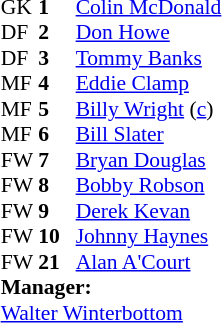<table style="font-size:90%; margin:0.2em auto;" cellspacing="0" cellpadding="0">
<tr>
<th width="25"></th>
<th width="25"></th>
</tr>
<tr>
<td>GK</td>
<td><strong>1</strong></td>
<td><a href='#'>Colin McDonald</a></td>
</tr>
<tr>
<td>DF</td>
<td><strong>2</strong></td>
<td><a href='#'>Don Howe</a></td>
</tr>
<tr>
<td>DF</td>
<td><strong>3</strong></td>
<td><a href='#'>Tommy Banks</a></td>
</tr>
<tr>
<td>MF</td>
<td><strong>4</strong></td>
<td><a href='#'>Eddie Clamp</a></td>
</tr>
<tr>
<td>MF</td>
<td><strong>5</strong></td>
<td><a href='#'>Billy Wright</a> (<a href='#'>c</a>)</td>
</tr>
<tr>
<td>MF</td>
<td><strong>6</strong></td>
<td><a href='#'>Bill Slater</a></td>
</tr>
<tr>
<td>FW</td>
<td><strong>7</strong></td>
<td><a href='#'>Bryan Douglas</a></td>
</tr>
<tr>
<td>FW</td>
<td><strong>8</strong></td>
<td><a href='#'>Bobby Robson</a></td>
</tr>
<tr>
<td>FW</td>
<td><strong>9</strong></td>
<td><a href='#'>Derek Kevan</a></td>
</tr>
<tr>
<td>FW</td>
<td><strong>10</strong></td>
<td><a href='#'>Johnny Haynes</a></td>
</tr>
<tr>
<td>FW</td>
<td><strong>21</strong></td>
<td><a href='#'>Alan A'Court</a></td>
</tr>
<tr>
<td colspan=3><strong>Manager:</strong></td>
</tr>
<tr>
<td colspan=4><a href='#'>Walter Winterbottom</a></td>
</tr>
</table>
